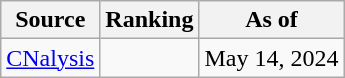<table class="wikitable" style="text-align:center">
<tr>
<th>Source</th>
<th>Ranking</th>
<th>As of</th>
</tr>
<tr>
<td align=left><a href='#'>CNalysis</a></td>
<td></td>
<td>May 14, 2024</td>
</tr>
</table>
